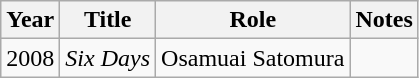<table class="wikitable">
<tr>
<th>Year</th>
<th>Title</th>
<th>Role</th>
<th>Notes</th>
</tr>
<tr>
<td>2008</td>
<td><em>Six Days</em></td>
<td>Osamuai Satomura</td>
<td></td>
</tr>
</table>
